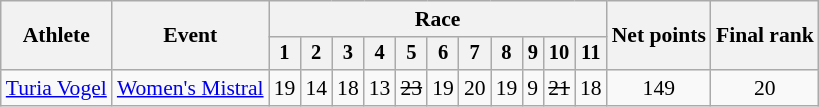<table class="wikitable" style="font-size:90%">
<tr>
<th rowspan=2>Athlete</th>
<th rowspan=2>Event</th>
<th colspan=11>Race</th>
<th rowspan=2>Net points</th>
<th rowspan=2>Final rank</th>
</tr>
<tr style="font-size:95%">
<th>1</th>
<th>2</th>
<th>3</th>
<th>4</th>
<th>5</th>
<th>6</th>
<th>7</th>
<th>8</th>
<th>9</th>
<th>10</th>
<th>11</th>
</tr>
<tr align=center>
<td align=left><a href='#'>Turia Vogel</a></td>
<td align=left><a href='#'>Women's Mistral</a></td>
<td>19</td>
<td>14</td>
<td>18</td>
<td>13</td>
<td><s>23</s></td>
<td>19</td>
<td>20</td>
<td>19</td>
<td>9</td>
<td><s>21</s></td>
<td>18</td>
<td>149</td>
<td>20</td>
</tr>
</table>
